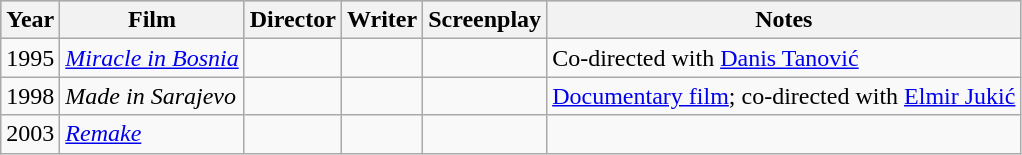<table class="wikitable sortable">
<tr style="background:#b0c4de; text-align:center;">
<th>Year</th>
<th>Film</th>
<th>Director</th>
<th>Writer</th>
<th>Screenplay</th>
<th>Notes</th>
</tr>
<tr>
<td>1995</td>
<td><em><a href='#'>Miracle in Bosnia</a></em></td>
<td></td>
<td></td>
<td></td>
<td>Co-directed with <a href='#'>Danis Tanović</a></td>
</tr>
<tr>
<td>1998</td>
<td><em>Made in Sarajevo</em></td>
<td></td>
<td></td>
<td></td>
<td><a href='#'>Documentary film</a>; co-directed with <a href='#'>Elmir Jukić</a></td>
</tr>
<tr>
<td>2003</td>
<td><em><a href='#'>Remake</a></em></td>
<td></td>
<td></td>
<td></td>
<td></td>
</tr>
</table>
